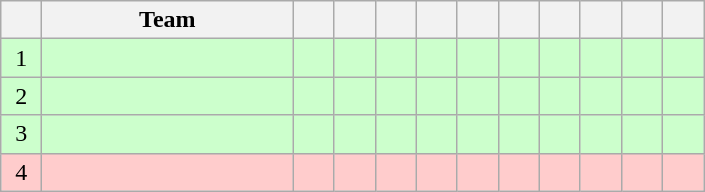<table class=wikitable style="text-align: center;">
<tr>
<th style="width: 20px;"></th>
<th style="width: 160px;">Team</th>
<th style="width: 20px;"></th>
<th style="width: 20px;"></th>
<th style="width: 20px;"></th>
<th style="width: 20px;"></th>
<th style="width: 20px;"></th>
<th style="width: 20px;"></th>
<th style="width: 20px;"></th>
<th style="width: 20px;"></th>
<th style="width: 20px;"></th>
<th style="width: 20px;"></th>
</tr>
<tr style="background: #CCFFCC;">
<td>1</td>
<td style="text-align: left;"></td>
<td></td>
<td></td>
<td></td>
<td></td>
<td></td>
<td></td>
<td></td>
<td></td>
<td></td>
<td></td>
</tr>
<tr style="background: #CCFFCC;">
<td>2</td>
<td style="text-align: left;"></td>
<td></td>
<td></td>
<td></td>
<td></td>
<td></td>
<td></td>
<td></td>
<td></td>
<td></td>
<td></td>
</tr>
<tr style="background: #CCFFCC;">
<td>3</td>
<td style="text-align: left;"></td>
<td></td>
<td></td>
<td></td>
<td></td>
<td></td>
<td></td>
<td></td>
<td></td>
<td></td>
<td></td>
</tr>
<tr style="background: #FFCCCC;">
<td>4</td>
<td style="text-align: left;"></td>
<td></td>
<td></td>
<td></td>
<td></td>
<td></td>
<td></td>
<td></td>
<td></td>
<td></td>
<td></td>
</tr>
</table>
